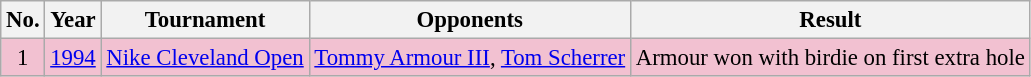<table class="wikitable" style="font-size:95%;">
<tr>
<th>No.</th>
<th>Year</th>
<th>Tournament</th>
<th>Opponents</th>
<th>Result</th>
</tr>
<tr style="background:#F2C1D1;">
<td align=center>1</td>
<td><a href='#'>1994</a></td>
<td><a href='#'>Nike Cleveland Open</a></td>
<td> <a href='#'>Tommy Armour III</a>,  <a href='#'>Tom Scherrer</a></td>
<td>Armour won with birdie on first extra hole</td>
</tr>
</table>
